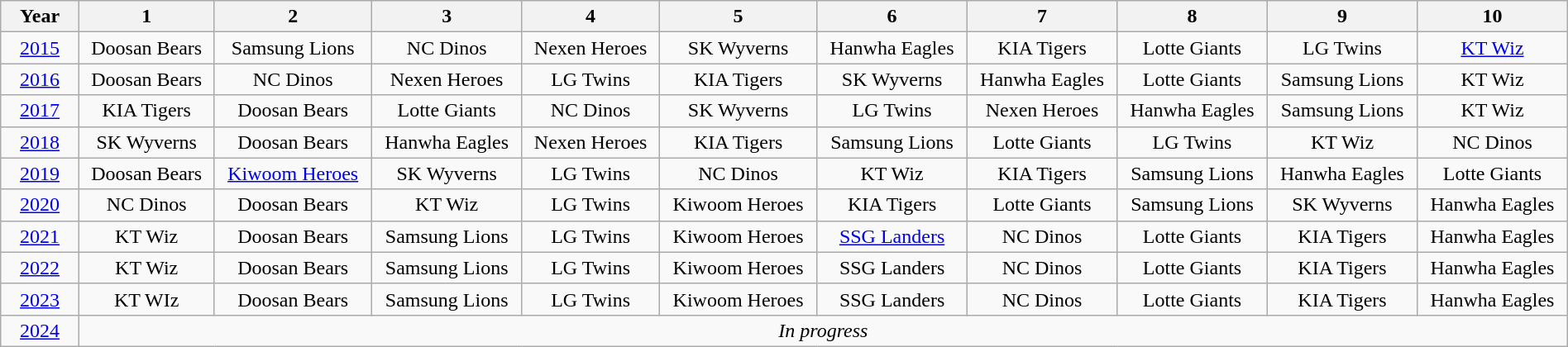<table class="wikitable" width="100%" style="text-align:center;">
<tr>
<th width="5%">Year</th>
<th>1</th>
<th>2</th>
<th>3</th>
<th>4</th>
<th>5</th>
<th>6</th>
<th>7</th>
<th>8</th>
<th>9</th>
<th>10</th>
</tr>
<tr>
<td><a href='#'>2015</a></td>
<td>Doosan Bears</td>
<td>Samsung Lions</td>
<td>NC Dinos</td>
<td>Nexen Heroes</td>
<td>SK Wyverns</td>
<td>Hanwha Eagles</td>
<td>KIA Tigers</td>
<td>Lotte Giants</td>
<td>LG Twins</td>
<td><a href='#'>KT Wiz</a></td>
</tr>
<tr>
<td><a href='#'>2016</a></td>
<td>Doosan Bears</td>
<td>NC Dinos</td>
<td>Nexen Heroes</td>
<td>LG Twins</td>
<td>KIA Tigers</td>
<td>SK Wyverns</td>
<td>Hanwha Eagles</td>
<td>Lotte Giants</td>
<td>Samsung Lions</td>
<td>KT Wiz</td>
</tr>
<tr>
<td><a href='#'>2017</a></td>
<td>KIA Tigers</td>
<td>Doosan Bears</td>
<td>Lotte Giants</td>
<td>NC Dinos</td>
<td>SK Wyverns</td>
<td>LG Twins</td>
<td>Nexen Heroes</td>
<td>Hanwha Eagles</td>
<td>Samsung Lions</td>
<td>KT Wiz</td>
</tr>
<tr>
<td><a href='#'>2018</a></td>
<td>SK Wyverns</td>
<td>Doosan Bears</td>
<td>Hanwha Eagles</td>
<td>Nexen Heroes</td>
<td>KIA Tigers</td>
<td>Samsung Lions</td>
<td>Lotte Giants</td>
<td>LG Twins</td>
<td>KT Wiz</td>
<td>NC Dinos</td>
</tr>
<tr>
<td><a href='#'>2019</a></td>
<td>Doosan Bears</td>
<td><a href='#'>Kiwoom Heroes</a></td>
<td>SK Wyverns</td>
<td>LG Twins</td>
<td>NC Dinos</td>
<td>KT Wiz</td>
<td>KIA Tigers</td>
<td>Samsung Lions</td>
<td>Hanwha Eagles</td>
<td>Lotte Giants</td>
</tr>
<tr>
<td><a href='#'>2020</a></td>
<td>NC Dinos</td>
<td>Doosan Bears</td>
<td>KT Wiz</td>
<td>LG Twins</td>
<td>Kiwoom Heroes</td>
<td>KIA Tigers</td>
<td>Lotte Giants</td>
<td>Samsung Lions</td>
<td>SK Wyverns</td>
<td>Hanwha Eagles</td>
</tr>
<tr>
<td><a href='#'>2021</a></td>
<td>KT Wiz</td>
<td>Doosan Bears</td>
<td>Samsung Lions</td>
<td>LG Twins</td>
<td>Kiwoom Heroes</td>
<td><a href='#'>SSG Landers</a></td>
<td>NC Dinos</td>
<td>Lotte Giants</td>
<td>KIA Tigers</td>
<td>Hanwha Eagles</td>
</tr>
<tr>
<td><a href='#'>2022</a></td>
<td>KT Wiz</td>
<td>Doosan Bears</td>
<td>Samsung Lions</td>
<td>LG Twins</td>
<td>Kiwoom Heroes</td>
<td>SSG Landers</td>
<td>NC Dinos</td>
<td>Lotte Giants</td>
<td>KIA Tigers</td>
<td>Hanwha Eagles</td>
</tr>
<tr>
<td><a href='#'>2023</a></td>
<td>KT WIz</td>
<td>Doosan Bears</td>
<td>Samsung Lions</td>
<td>LG Twins</td>
<td>Kiwoom Heroes</td>
<td>SSG Landers</td>
<td>NC Dinos</td>
<td>Lotte Giants</td>
<td>KIA Tigers</td>
<td>Hanwha Eagles</td>
</tr>
<tr>
<td><a href='#'>2024</a></td>
<td colspan=10><em>In progress</em></td>
</tr>
</table>
